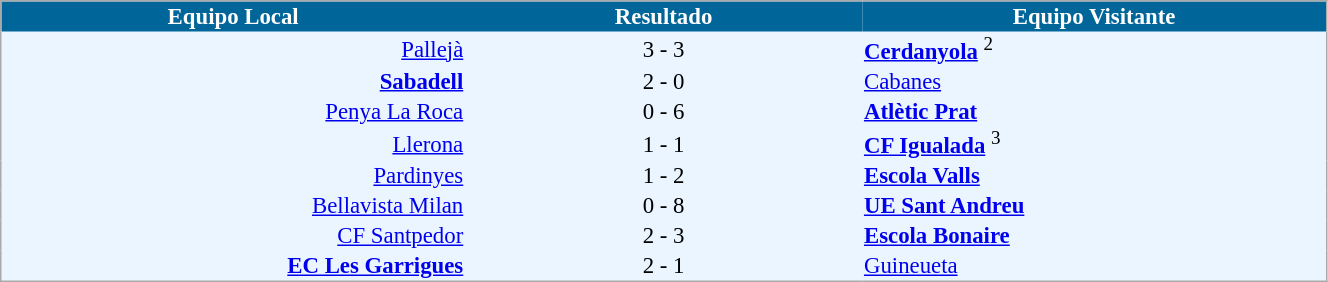<table cellspacing="0" style="background: #EBF5FF; border: 1px #aaa solid; border-collapse: collapse; font-size: 95%;" width=70%>
<tr bgcolor=#006699 style="color:white;">
<th width=35%>Equipo Local</th>
<th>Resultado</th>
<th width=35%>Equipo Visitante</th>
</tr>
<tr>
<td align=right><a href='#'>Pallejà</a></td>
<td align=center>3 - 3</td>
<td><strong><a href='#'>Cerdanyola</a></strong> <sup>2</sup></td>
</tr>
<tr>
<td align=right><strong><a href='#'>Sabadell</a></strong></td>
<td align=center>2 - 0</td>
<td><a href='#'>Cabanes</a></td>
</tr>
<tr>
<td align=right><a href='#'>Penya La Roca</a></td>
<td align=center>0 - 6</td>
<td><strong><a href='#'>Atlètic Prat</a></strong></td>
</tr>
<tr>
<td align=right><a href='#'>Llerona</a></td>
<td align=center>1 - 1</td>
<td><strong><a href='#'>CF Igualada</a></strong> <sup>3</sup></td>
</tr>
<tr>
<td align=right><a href='#'>Pardinyes</a></td>
<td align=center>1 - 2</td>
<td><strong><a href='#'>Escola Valls</a></strong></td>
</tr>
<tr>
<td align=right><a href='#'>Bellavista Milan</a></td>
<td align=center>0 - 8</td>
<td><strong><a href='#'>UE Sant Andreu</a></strong></td>
</tr>
<tr>
<td align=right><a href='#'>CF Santpedor</a></td>
<td align=center>2 - 3</td>
<td><strong><a href='#'>Escola Bonaire</a></strong></td>
</tr>
<tr>
<td align=right><strong><a href='#'>EC Les Garrigues</a></strong></td>
<td align=center>2 - 1</td>
<td><a href='#'>Guineueta</a></td>
</tr>
</table>
